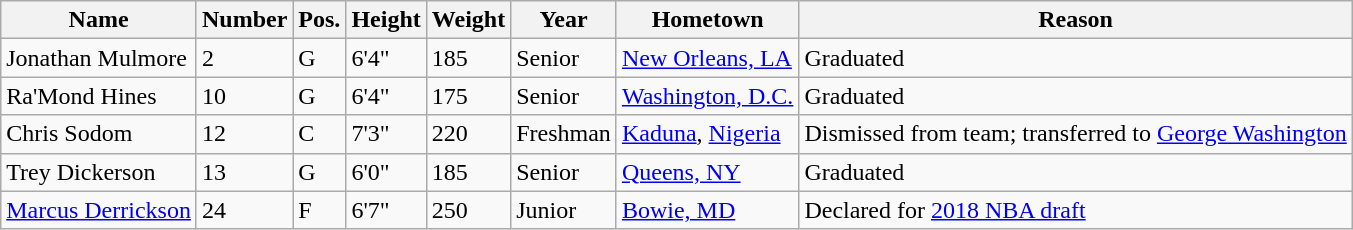<table class="wikitable sortable" border="1">
<tr>
<th>Name</th>
<th>Number</th>
<th>Pos.</th>
<th>Height</th>
<th>Weight</th>
<th>Year</th>
<th>Hometown</th>
<th class="unsortable">Reason</th>
</tr>
<tr>
<td>Jonathan Mulmore</td>
<td>2</td>
<td>G</td>
<td>6'4"</td>
<td>185</td>
<td>Senior</td>
<td><a href='#'>New Orleans, LA</a></td>
<td>Graduated</td>
</tr>
<tr>
<td>Ra'Mond Hines</td>
<td>10</td>
<td>G</td>
<td>6'4"</td>
<td>175</td>
<td>Senior</td>
<td><a href='#'>Washington, D.C.</a></td>
<td>Graduated</td>
</tr>
<tr>
<td>Chris Sodom</td>
<td>12</td>
<td>C</td>
<td>7'3"</td>
<td>220</td>
<td>Freshman</td>
<td><a href='#'>Kaduna</a>, <a href='#'>Nigeria</a></td>
<td>Dismissed from team; transferred to <a href='#'>George Washington</a></td>
</tr>
<tr>
<td>Trey Dickerson</td>
<td>13</td>
<td>G</td>
<td>6'0"</td>
<td>185</td>
<td>Senior</td>
<td><a href='#'>Queens, NY</a></td>
<td>Graduated</td>
</tr>
<tr>
<td><a href='#'>Marcus Derrickson</a></td>
<td>24</td>
<td>F</td>
<td>6'7"</td>
<td>250</td>
<td>Junior</td>
<td><a href='#'>Bowie, MD</a></td>
<td>Declared for <a href='#'>2018 NBA draft</a></td>
</tr>
</table>
